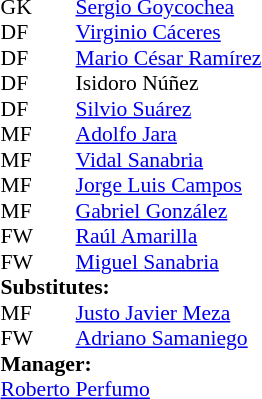<table cellspacing="0" cellpadding="0" style="font-size:90%; margin:0.2em auto;">
<tr>
<th width="25"></th>
<th width="25"></th>
</tr>
<tr>
<td>GK</td>
<td></td>
<td> <a href='#'>Sergio Goycochea</a></td>
</tr>
<tr>
<td>DF</td>
<td></td>
<td> <a href='#'>Virginio Cáceres</a></td>
</tr>
<tr>
<td>DF</td>
<td></td>
<td> <a href='#'>Mario César Ramírez</a></td>
</tr>
<tr>
<td>DF</td>
<td></td>
<td> Isidoro Núñez</td>
</tr>
<tr>
<td>DF</td>
<td></td>
<td> <a href='#'>Silvio Suárez</a></td>
</tr>
<tr>
<td>MF</td>
<td></td>
<td> <a href='#'>Adolfo Jara</a></td>
</tr>
<tr>
<td>MF</td>
<td></td>
<td> <a href='#'>Vidal Sanabria</a></td>
</tr>
<tr>
<td>MF</td>
<td></td>
<td> <a href='#'>Jorge Luis Campos</a></td>
</tr>
<tr>
<td>MF</td>
<td></td>
<td> <a href='#'>Gabriel González</a></td>
<td></td>
</tr>
<tr>
<td>FW</td>
<td></td>
<td> <a href='#'>Raúl Amarilla</a></td>
<td></td>
</tr>
<tr>
<td>FW</td>
<td></td>
<td> <a href='#'>Miguel Sanabria</a></td>
</tr>
<tr>
<td colspan=3><strong>Substitutes:</strong></td>
</tr>
<tr>
<td>MF</td>
<td></td>
<td> <a href='#'>Justo Javier Meza</a></td>
<td></td>
</tr>
<tr>
<td>FW</td>
<td></td>
<td> <a href='#'>Adriano Samaniego</a></td>
<td></td>
</tr>
<tr>
<td colspan=3><strong>Manager:</strong></td>
</tr>
<tr>
<td colspan=4> <a href='#'>Roberto Perfumo</a></td>
</tr>
</table>
